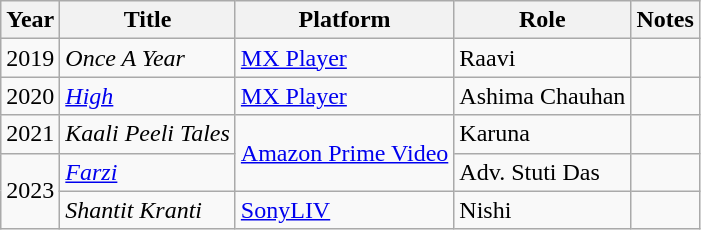<table class="wikitable sortable">
<tr>
<th>Year</th>
<th>Title</th>
<th>Platform</th>
<th>Role</th>
<th>Notes</th>
</tr>
<tr>
<td>2019</td>
<td><em>Once A Year</em></td>
<td><a href='#'>MX Player</a></td>
<td>Raavi</td>
<td></td>
</tr>
<tr>
<td>2020</td>
<td><a href='#'><em>High</em></a></td>
<td><a href='#'>MX Player</a></td>
<td>Ashima Chauhan</td>
<td></td>
</tr>
<tr>
<td>2021</td>
<td><em>Kaali Peeli Tales</em></td>
<td rowspan="2"><a href='#'>Amazon Prime Video</a></td>
<td>Karuna</td>
<td></td>
</tr>
<tr>
<td rowspan="2">2023</td>
<td><em><a href='#'>Farzi</a></em></td>
<td>Adv. Stuti Das</td>
<td></td>
</tr>
<tr>
<td><em>Shantit Kranti</em></td>
<td><a href='#'>SonyLIV</a></td>
<td>Nishi</td>
<td></td>
</tr>
</table>
